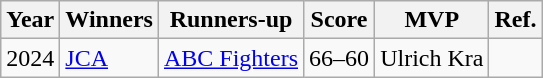<table class="wikitable">
<tr>
<th>Year</th>
<th>Winners</th>
<th>Runners-up</th>
<th>Score</th>
<th>MVP</th>
<th>Ref.</th>
</tr>
<tr>
<td>2024</td>
<td><a href='#'>JCA</a></td>
<td><a href='#'>ABC Fighters</a></td>
<td>66–60</td>
<td>Ulrich Kra</td>
<td></td>
</tr>
</table>
